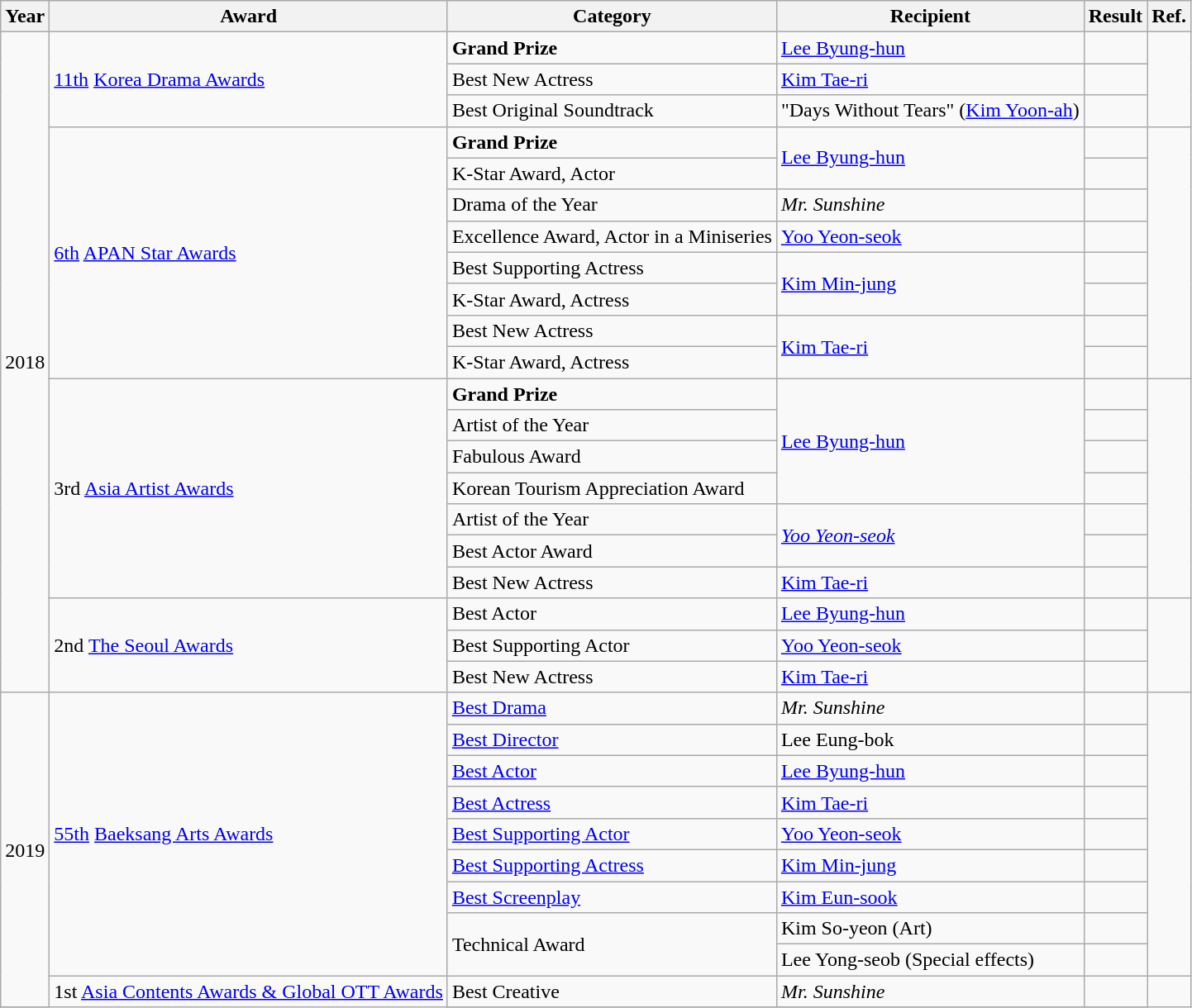<table class="wikitable sortable">
<tr>
<th>Year</th>
<th>Award</th>
<th>Category</th>
<th>Recipient</th>
<th>Result</th>
<th>Ref.</th>
</tr>
<tr>
<td rowspan="21">2018</td>
<td rowspan=3><a href='#'>11th</a> <a href='#'>Korea Drama Awards</a></td>
<td><strong>Grand Prize</strong></td>
<td><a href='#'>Lee Byung-hun</a></td>
<td></td>
<td rowspan=3></td>
</tr>
<tr>
<td>Best New Actress</td>
<td><a href='#'>Kim Tae-ri</a></td>
<td></td>
</tr>
<tr>
<td>Best Original Soundtrack</td>
<td>"Days Without Tears" (<a href='#'>Kim Yoon-ah</a>)</td>
<td></td>
</tr>
<tr>
<td rowspan="8"><a href='#'>6th</a> <a href='#'>APAN Star Awards</a></td>
<td><strong>Grand Prize</strong></td>
<td rowspan="2"><a href='#'>Lee Byung-hun</a></td>
<td></td>
<td rowspan="8"></td>
</tr>
<tr>
<td K-Star Award, Actor>K-Star Award, Actor</td>
<td></td>
</tr>
<tr>
<td>Drama of the Year</td>
<td><em>Mr. Sunshine</em></td>
<td></td>
</tr>
<tr>
<td>Excellence Award, Actor in a Miniseries</td>
<td><a href='#'>Yoo Yeon-seok</a></td>
<td></td>
</tr>
<tr>
<td>Best Supporting Actress</td>
<td rowspan="2"><a href='#'>Kim Min-jung</a></td>
<td></td>
</tr>
<tr>
<td>K-Star Award, Actress</td>
<td></td>
</tr>
<tr>
<td>Best New Actress</td>
<td rowspan="2"><a href='#'>Kim Tae-ri</a></td>
<td></td>
</tr>
<tr>
<td K-Star Award, Actress>K-Star Award, Actress</td>
<td></td>
</tr>
<tr>
<td rowspan="7">3rd <a href='#'>Asia Artist Awards</a></td>
<td><strong>Grand Prize</strong></td>
<td rowspan="4"><a href='#'>Lee Byung-hun</a></td>
<td></td>
<td rowspan="7"></td>
</tr>
<tr>
<td Artist of the Year>Artist of the Year</td>
<td></td>
</tr>
<tr>
<td Fabulous Award>Fabulous Award</td>
<td></td>
</tr>
<tr>
<td Korean Tourism Appreciation Award>Korean Tourism Appreciation Award</td>
<td></td>
</tr>
<tr>
<td>Artist of the Year</td>
<td rowspan="2"><em><a href='#'>Yoo Yeon-seok</a></em></td>
<td></td>
</tr>
<tr>
<td Best Actor Award>Best Actor Award</td>
<td></td>
</tr>
<tr>
<td>Best New Actress</td>
<td><a href='#'>Kim Tae-ri</a></td>
<td></td>
</tr>
<tr>
<td rowspan=3>2nd <a href='#'>The Seoul Awards</a></td>
<td>Best Actor</td>
<td><a href='#'>Lee Byung-hun</a></td>
<td></td>
<td rowspan=3></td>
</tr>
<tr>
<td>Best Supporting Actor</td>
<td><a href='#'>Yoo Yeon-seok</a></td>
<td></td>
</tr>
<tr>
<td>Best New Actress</td>
<td><a href='#'>Kim Tae-ri</a></td>
<td></td>
</tr>
<tr>
<td rowspan=10>2019</td>
<td rowspan=9><a href='#'>55th</a> <a href='#'>Baeksang Arts Awards</a></td>
<td><a href='#'>Best Drama</a></td>
<td><em>Mr. Sunshine</em></td>
<td></td>
<td rowspan=9></td>
</tr>
<tr>
<td><a href='#'>Best Director</a></td>
<td>Lee Eung-bok</td>
<td></td>
</tr>
<tr>
<td><a href='#'>Best Actor</a></td>
<td><a href='#'>Lee Byung-hun</a></td>
<td></td>
</tr>
<tr>
<td><a href='#'>Best Actress</a></td>
<td><a href='#'>Kim Tae-ri</a></td>
<td></td>
</tr>
<tr>
<td><a href='#'>Best Supporting Actor</a></td>
<td><a href='#'>Yoo Yeon-seok</a></td>
<td></td>
</tr>
<tr>
<td><a href='#'>Best Supporting Actress</a></td>
<td><a href='#'>Kim Min-jung</a></td>
<td></td>
</tr>
<tr>
<td><a href='#'>Best Screenplay</a></td>
<td><a href='#'>Kim Eun-sook</a></td>
<td></td>
</tr>
<tr>
<td rowspan=2>Technical Award</td>
<td>Kim So-yeon (Art)</td>
<td></td>
</tr>
<tr>
<td>Lee Yong-seob (Special effects)</td>
<td></td>
</tr>
<tr>
<td rowspan="4">1st <a href='#'>Asia Contents Awards & Global OTT Awards</a></td>
<td>Best Creative</td>
<td><em> Mr. Sunshine</em></td>
<td></td>
<td rowspan="4" style="text-align: center;"></td>
</tr>
<tr>
</tr>
</table>
